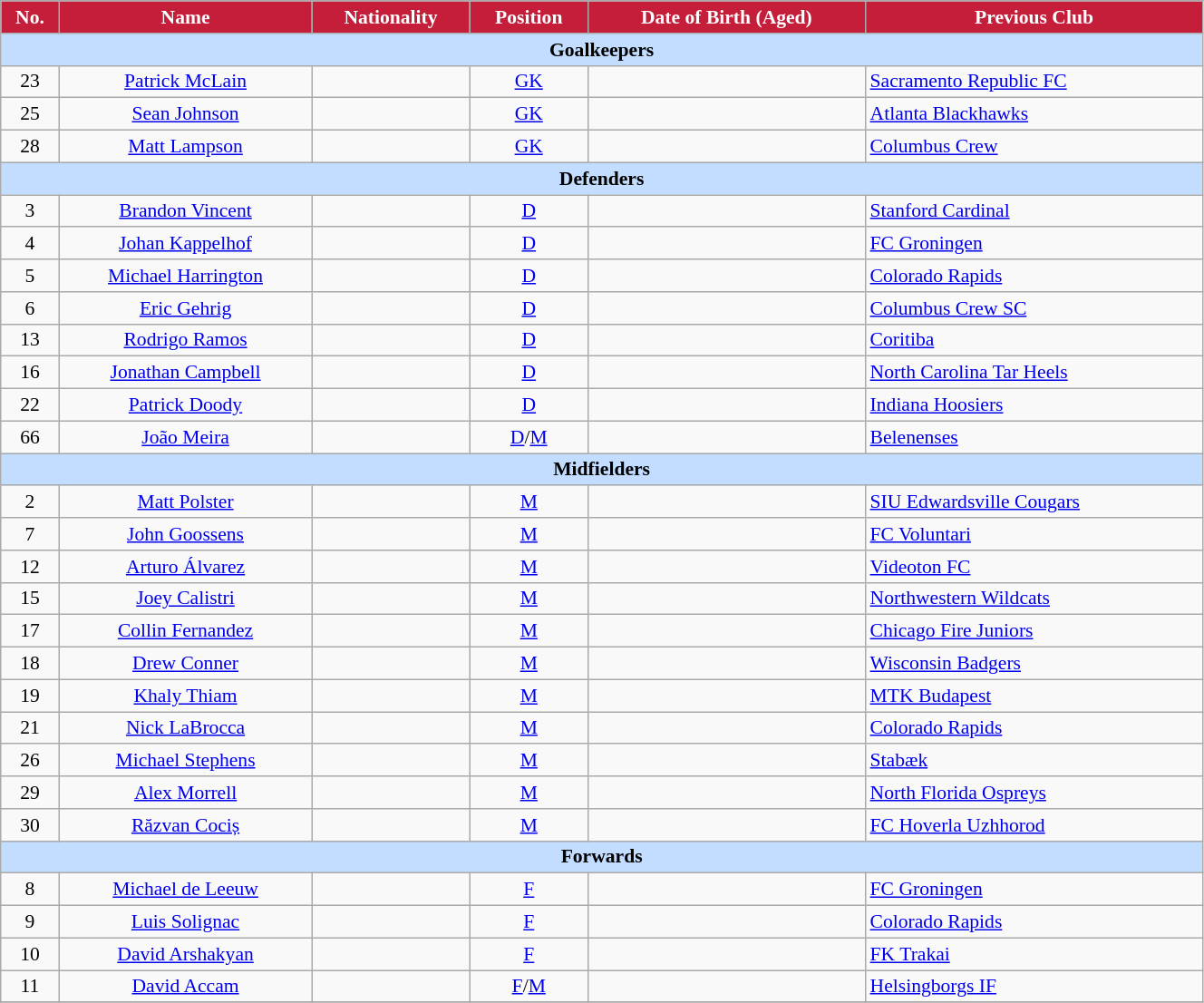<table class="wikitable" style="text-align:center; font-size:90%; width:70%;">
<tr>
<th style="background:#C41E3A; color:white; text-align:center;">No.</th>
<th style="background:#C41E3A; color:white; text-align:center;">Name</th>
<th style="background:#C41E3A; color:white; text-align:center;">Nationality</th>
<th style="background:#C41E3A; color:white; text-align:center;">Position</th>
<th style="background:#C41E3A; color:white; text-align:center;">Date of Birth (Aged)</th>
<th style="background:#C41E3A; color:white; text-align:center;">Previous Club</th>
</tr>
<tr>
<th colspan="6" style="background:#c2ddff; color:black; text-align:center;">Goalkeepers</th>
</tr>
<tr>
<td>23</td>
<td><a href='#'>Patrick McLain</a></td>
<td></td>
<td><a href='#'>GK</a></td>
<td></td>
<td align="left"> <a href='#'>Sacramento Republic FC</a></td>
</tr>
<tr>
<td>25</td>
<td><a href='#'>Sean Johnson</a></td>
<td></td>
<td><a href='#'>GK</a></td>
<td></td>
<td align="left"> <a href='#'>Atlanta Blackhawks</a></td>
</tr>
<tr>
<td>28</td>
<td><a href='#'>Matt Lampson</a></td>
<td></td>
<td><a href='#'>GK</a></td>
<td></td>
<td align="left"> <a href='#'>Columbus Crew</a></td>
</tr>
<tr>
<th colspan="6" style="background:#c2ddff; color:black; text-align:center;">Defenders</th>
</tr>
<tr>
<td>3</td>
<td><a href='#'>Brandon Vincent</a></td>
<td></td>
<td><a href='#'>D</a></td>
<td></td>
<td align="left"> <a href='#'>Stanford Cardinal</a></td>
</tr>
<tr>
<td>4</td>
<td><a href='#'>Johan Kappelhof</a></td>
<td></td>
<td><a href='#'>D</a></td>
<td></td>
<td align="left"> <a href='#'>FC Groningen</a></td>
</tr>
<tr>
<td>5</td>
<td><a href='#'>Michael Harrington</a></td>
<td></td>
<td><a href='#'>D</a></td>
<td></td>
<td align="left"> <a href='#'>Colorado Rapids</a></td>
</tr>
<tr>
<td>6</td>
<td><a href='#'>Eric Gehrig</a></td>
<td></td>
<td><a href='#'>D</a></td>
<td></td>
<td align="left"> <a href='#'>Columbus Crew SC</a></td>
</tr>
<tr>
<td>13</td>
<td><a href='#'>Rodrigo Ramos</a></td>
<td></td>
<td><a href='#'>D</a></td>
<td></td>
<td align="left"> <a href='#'>Coritiba</a></td>
</tr>
<tr>
<td>16</td>
<td><a href='#'>Jonathan Campbell</a></td>
<td></td>
<td><a href='#'>D</a></td>
<td></td>
<td align="left"> <a href='#'>North Carolina Tar Heels</a></td>
</tr>
<tr>
<td>22</td>
<td><a href='#'>Patrick Doody</a></td>
<td></td>
<td><a href='#'>D</a></td>
<td></td>
<td align="left"> <a href='#'>Indiana Hoosiers</a></td>
</tr>
<tr>
<td>66</td>
<td><a href='#'>João Meira</a></td>
<td></td>
<td><a href='#'>D</a>/<a href='#'>M</a></td>
<td></td>
<td align="left"> <a href='#'>Belenenses</a></td>
</tr>
<tr>
<th colspan="6" style="background:#c2ddff; color:black; text-align:center;">Midfielders</th>
</tr>
<tr>
<td>2</td>
<td><a href='#'>Matt Polster</a></td>
<td></td>
<td><a href='#'>M</a></td>
<td></td>
<td align="left"> <a href='#'>SIU Edwardsville Cougars</a></td>
</tr>
<tr>
<td>7</td>
<td><a href='#'>John Goossens</a></td>
<td></td>
<td><a href='#'>M</a></td>
<td></td>
<td align="left"> <a href='#'>FC Voluntari</a></td>
</tr>
<tr>
<td>12</td>
<td><a href='#'>Arturo Álvarez</a></td>
<td></td>
<td><a href='#'>M</a></td>
<td></td>
<td align="left"> <a href='#'>Videoton FC</a></td>
</tr>
<tr>
<td>15</td>
<td><a href='#'>Joey Calistri</a></td>
<td></td>
<td><a href='#'>M</a></td>
<td></td>
<td align="left"> <a href='#'>Northwestern Wildcats</a></td>
</tr>
<tr>
<td>17</td>
<td><a href='#'>Collin Fernandez</a></td>
<td></td>
<td><a href='#'>M</a></td>
<td></td>
<td align="left"> <a href='#'>Chicago Fire Juniors</a></td>
</tr>
<tr>
<td>18</td>
<td><a href='#'>Drew Conner</a></td>
<td></td>
<td><a href='#'>M</a></td>
<td></td>
<td align="left"> <a href='#'>Wisconsin Badgers</a></td>
</tr>
<tr>
<td>19</td>
<td><a href='#'>Khaly Thiam</a></td>
<td></td>
<td><a href='#'>M</a></td>
<td></td>
<td align="left"> <a href='#'>MTK Budapest</a></td>
</tr>
<tr>
<td>21</td>
<td><a href='#'>Nick LaBrocca</a></td>
<td></td>
<td><a href='#'>M</a></td>
<td></td>
<td align="left"> <a href='#'>Colorado Rapids</a></td>
</tr>
<tr>
<td>26</td>
<td><a href='#'>Michael Stephens</a></td>
<td></td>
<td><a href='#'>M</a></td>
<td></td>
<td align="left"> <a href='#'>Stabæk</a></td>
</tr>
<tr>
<td>29</td>
<td><a href='#'>Alex Morrell</a></td>
<td></td>
<td><a href='#'>M</a></td>
<td></td>
<td align="left"> <a href='#'>North Florida Ospreys</a></td>
</tr>
<tr>
<td>30</td>
<td><a href='#'>Răzvan Cociș</a></td>
<td></td>
<td><a href='#'>M</a></td>
<td></td>
<td align="left"> <a href='#'>FC Hoverla Uzhhorod</a></td>
</tr>
<tr>
<th colspan="6" style="background:#c2ddff; color:black; text-align:center;">Forwards</th>
</tr>
<tr>
<td>8</td>
<td><a href='#'>Michael de Leeuw</a></td>
<td></td>
<td><a href='#'>F</a></td>
<td></td>
<td align="left"> <a href='#'>FC Groningen</a></td>
</tr>
<tr>
<td>9</td>
<td><a href='#'>Luis Solignac</a></td>
<td></td>
<td><a href='#'>F</a></td>
<td></td>
<td align="left"> <a href='#'>Colorado Rapids</a></td>
</tr>
<tr>
<td>10</td>
<td><a href='#'>David Arshakyan</a></td>
<td></td>
<td><a href='#'>F</a></td>
<td></td>
<td align="left"> <a href='#'>FK Trakai</a></td>
</tr>
<tr>
<td>11</td>
<td><a href='#'>David Accam</a></td>
<td></td>
<td><a href='#'>F</a>/<a href='#'>M</a></td>
<td></td>
<td align="left"> <a href='#'>Helsingborgs IF</a></td>
</tr>
<tr>
</tr>
</table>
